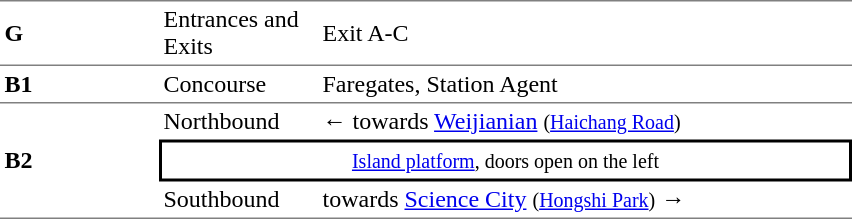<table cellspacing=0 cellpadding=3>
<tr>
<td style="border-top:solid 1px gray;border-bottom:solid 1px gray;" width=100><strong>G</strong></td>
<td style="border-top:solid 1px gray;border-bottom:solid 1px gray;" width=100>Entrances and Exits</td>
<td style="border-top:solid 1px gray;border-bottom:solid 1px gray;" width=350>Exit A-C</td>
</tr>
<tr>
<td style="border-bottom:solid 1px gray;"><strong>B1</strong></td>
<td style="border-bottom:solid 1px gray;">Concourse</td>
<td style="border-bottom:solid 1px gray;">Faregates, Station Agent</td>
</tr>
<tr>
<td style="border-bottom:solid 1px gray;" rowspan=3><strong>B2</strong></td>
<td>Northbound</td>
<td>←  towards <a href='#'>Weijianian</a> <small>(<a href='#'>Haichang Road</a>)</small></td>
</tr>
<tr>
<td style="border-right:solid 2px black;border-left:solid 2px black;border-top:solid 2px black;border-bottom:solid 2px black;text-align:center;" colspan=2><small><a href='#'>Island platform</a>, doors open on the left</small></td>
</tr>
<tr>
<td style="border-bottom:solid 1px gray;">Southbound</td>
<td style="border-bottom:solid 1px gray;">  towards <a href='#'>Science City</a> <small>(<a href='#'>Hongshi Park</a>)</small> →</td>
</tr>
</table>
